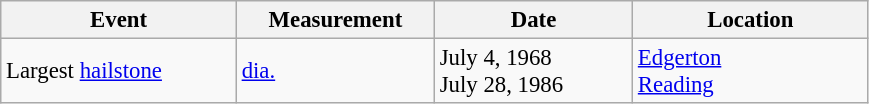<table class="wikitable" style="font-size: 95%;" |>
<tr>
<th width="150">Event</th>
<th width="125">Measurement</th>
<th width="125">Date</th>
<th width="150">Location</th>
</tr>
<tr>
<td>Largest <a href='#'>hailstone</a></td>
<td> <a href='#'>dia.</a></td>
<td>July 4, 1968<br>July 28, 1986</td>
<td><a href='#'>Edgerton</a><br><a href='#'>Reading</a></td>
</tr>
</table>
